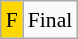<table class="wikitable" style="margin:0.5em auto; font-size:90%; line-height:1.25em;">
<tr>
<td bgcolor="gold" align=center>F</td>
<td>Final</td>
</tr>
</table>
